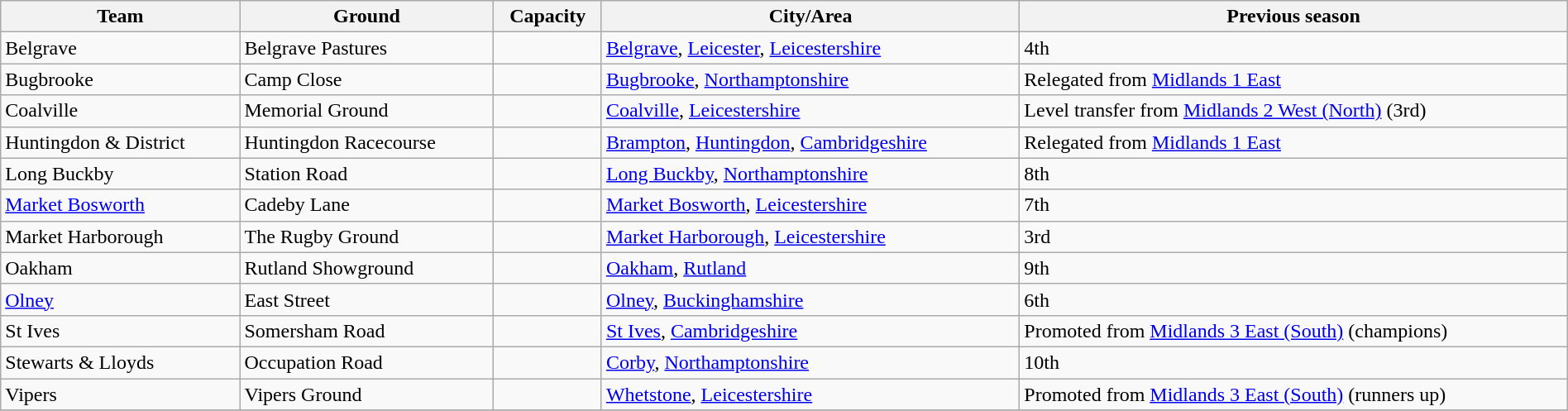<table class="wikitable sortable" width=100%>
<tr>
<th>Team</th>
<th>Ground</th>
<th>Capacity</th>
<th>City/Area</th>
<th>Previous season</th>
</tr>
<tr>
<td>Belgrave</td>
<td>Belgrave Pastures</td>
<td></td>
<td><a href='#'>Belgrave</a>, <a href='#'>Leicester</a>, <a href='#'>Leicestershire</a></td>
<td>4th</td>
</tr>
<tr>
<td>Bugbrooke</td>
<td>Camp Close</td>
<td></td>
<td><a href='#'>Bugbrooke</a>, <a href='#'>Northamptonshire</a></td>
<td>Relegated from <a href='#'>Midlands 1 East</a></td>
</tr>
<tr>
<td>Coalville</td>
<td>Memorial Ground</td>
<td></td>
<td><a href='#'>Coalville</a>, <a href='#'>Leicestershire</a></td>
<td>Level transfer from <a href='#'>Midlands 2 West (North)</a> (3rd)</td>
</tr>
<tr>
<td>Huntingdon & District</td>
<td>Huntingdon Racecourse</td>
<td></td>
<td><a href='#'>Brampton</a>, <a href='#'>Huntingdon</a>, <a href='#'>Cambridgeshire</a></td>
<td>Relegated from <a href='#'>Midlands 1 East</a></td>
</tr>
<tr>
<td>Long Buckby</td>
<td>Station Road</td>
<td></td>
<td><a href='#'>Long Buckby</a>, <a href='#'>Northamptonshire</a></td>
<td>8th</td>
</tr>
<tr>
<td><a href='#'>Market Bosworth</a></td>
<td>Cadeby Lane</td>
<td></td>
<td><a href='#'>Market Bosworth</a>, <a href='#'>Leicestershire</a></td>
<td>7th</td>
</tr>
<tr>
<td>Market Harborough</td>
<td>The Rugby Ground</td>
<td></td>
<td><a href='#'>Market Harborough</a>, <a href='#'>Leicestershire</a></td>
<td>3rd</td>
</tr>
<tr>
<td>Oakham</td>
<td>Rutland Showground</td>
<td></td>
<td><a href='#'>Oakham</a>, <a href='#'>Rutland</a></td>
<td>9th</td>
</tr>
<tr>
<td><a href='#'>Olney</a></td>
<td>East Street</td>
<td></td>
<td><a href='#'>Olney</a>, <a href='#'>Buckinghamshire</a></td>
<td>6th</td>
</tr>
<tr>
<td>St Ives</td>
<td>Somersham Road</td>
<td></td>
<td><a href='#'>St Ives</a>, <a href='#'>Cambridgeshire</a></td>
<td>Promoted from <a href='#'>Midlands 3 East (South)</a> (champions)</td>
</tr>
<tr>
<td>Stewarts & Lloyds</td>
<td>Occupation Road</td>
<td></td>
<td><a href='#'>Corby</a>, <a href='#'>Northamptonshire</a></td>
<td>10th</td>
</tr>
<tr>
<td>Vipers</td>
<td>Vipers Ground</td>
<td></td>
<td><a href='#'>Whetstone</a>, <a href='#'>Leicestershire</a></td>
<td>Promoted from <a href='#'>Midlands 3 East (South)</a> (runners up)</td>
</tr>
<tr>
</tr>
</table>
